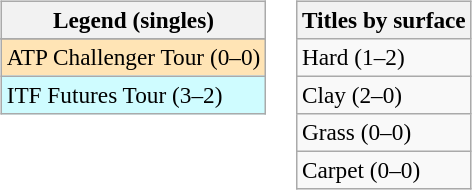<table>
<tr valign=top>
<td><br><table class=wikitable style=font-size:97%>
<tr>
<th>Legend (singles)</th>
</tr>
<tr bgcolor=e5d1cb>
</tr>
<tr bgcolor=moccasin>
<td>ATP Challenger Tour (0–0)</td>
</tr>
<tr bgcolor=cffcff>
<td>ITF Futures Tour (3–2)</td>
</tr>
</table>
</td>
<td><br><table class=wikitable style=font-size:97%>
<tr>
<th>Titles by surface</th>
</tr>
<tr>
<td>Hard (1–2)</td>
</tr>
<tr>
<td>Clay (2–0)</td>
</tr>
<tr>
<td>Grass (0–0)</td>
</tr>
<tr>
<td>Carpet (0–0)</td>
</tr>
</table>
</td>
</tr>
</table>
